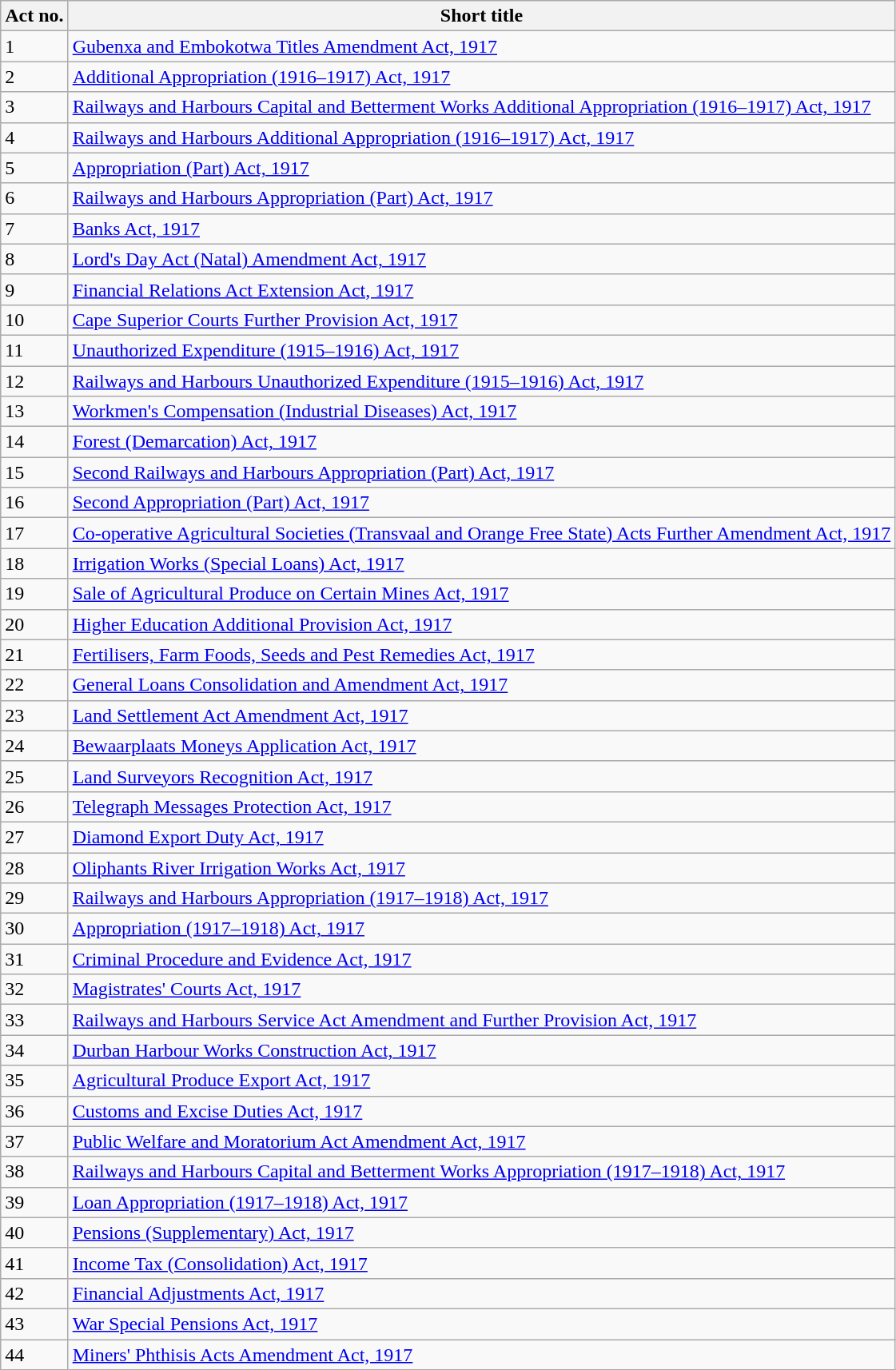<table class="wikitable sortable">
<tr>
<th>Act no.</th>
<th>Short title</th>
</tr>
<tr>
<td>1</td>
<td><a href='#'>Gubenxa and Embokotwa Titles Amendment Act, 1917</a></td>
</tr>
<tr>
<td>2</td>
<td><a href='#'>Additional Appropriation (1916–1917) Act, 1917</a></td>
</tr>
<tr>
<td>3</td>
<td><a href='#'>Railways and Harbours Capital and Betterment Works Additional Appropriation (1916–1917) Act, 1917</a></td>
</tr>
<tr>
<td>4</td>
<td><a href='#'>Railways and Harbours Additional Appropriation (1916–1917) Act, 1917</a></td>
</tr>
<tr>
<td>5</td>
<td><a href='#'>Appropriation (Part) Act, 1917</a></td>
</tr>
<tr>
<td>6</td>
<td><a href='#'>Railways and Harbours Appropriation (Part) Act, 1917</a></td>
</tr>
<tr>
<td>7</td>
<td><a href='#'>Banks Act, 1917</a></td>
</tr>
<tr>
<td>8</td>
<td><a href='#'>Lord's Day Act (Natal) Amendment Act, 1917</a></td>
</tr>
<tr>
<td>9</td>
<td><a href='#'>Financial Relations Act Extension Act, 1917</a></td>
</tr>
<tr>
<td>10</td>
<td><a href='#'>Cape Superior Courts Further Provision Act, 1917</a></td>
</tr>
<tr>
<td>11</td>
<td><a href='#'>Unauthorized Expenditure (1915–1916) Act, 1917</a></td>
</tr>
<tr>
<td>12</td>
<td><a href='#'>Railways and Harbours Unauthorized Expenditure (1915–1916) Act, 1917</a></td>
</tr>
<tr>
<td>13</td>
<td><a href='#'>Workmen's Compensation (Industrial Diseases) Act, 1917</a></td>
</tr>
<tr>
<td>14</td>
<td><a href='#'>Forest (Demarcation) Act, 1917</a></td>
</tr>
<tr>
<td>15</td>
<td><a href='#'>Second Railways and Harbours Appropriation (Part) Act, 1917</a></td>
</tr>
<tr>
<td>16</td>
<td><a href='#'>Second Appropriation (Part) Act, 1917</a></td>
</tr>
<tr>
<td>17</td>
<td><a href='#'>Co-operative Agricultural Societies (Transvaal and Orange Free State) Acts Further Amendment Act, 1917</a></td>
</tr>
<tr>
<td>18</td>
<td><a href='#'>Irrigation Works (Special Loans) Act, 1917</a></td>
</tr>
<tr>
<td>19</td>
<td><a href='#'>Sale of Agricultural Produce on Certain Mines Act, 1917</a></td>
</tr>
<tr>
<td>20</td>
<td><a href='#'>Higher Education Additional Provision Act, 1917</a></td>
</tr>
<tr>
<td>21</td>
<td><a href='#'>Fertilisers, Farm Foods, Seeds and Pest Remedies Act, 1917</a></td>
</tr>
<tr>
<td>22</td>
<td><a href='#'>General Loans Consolidation and Amendment Act, 1917</a></td>
</tr>
<tr>
<td>23</td>
<td><a href='#'>Land Settlement Act Amendment Act, 1917</a></td>
</tr>
<tr>
<td>24</td>
<td><a href='#'>Bewaarplaats Moneys Application Act, 1917</a></td>
</tr>
<tr>
<td>25</td>
<td><a href='#'>Land Surveyors Recognition Act, 1917</a></td>
</tr>
<tr>
<td>26</td>
<td><a href='#'>Telegraph Messages Protection Act, 1917</a></td>
</tr>
<tr>
<td>27</td>
<td><a href='#'>Diamond Export Duty Act, 1917</a></td>
</tr>
<tr>
<td>28</td>
<td><a href='#'>Oliphants River Irrigation Works Act, 1917</a></td>
</tr>
<tr>
<td>29</td>
<td><a href='#'>Railways and Harbours Appropriation (1917–1918) Act, 1917</a></td>
</tr>
<tr>
<td>30</td>
<td><a href='#'>Appropriation (1917–1918) Act, 1917</a></td>
</tr>
<tr>
<td>31</td>
<td><a href='#'>Criminal Procedure and Evidence Act, 1917</a></td>
</tr>
<tr>
<td>32</td>
<td><a href='#'>Magistrates' Courts Act, 1917</a></td>
</tr>
<tr>
<td>33</td>
<td><a href='#'>Railways and Harbours Service Act Amendment and Further Provision Act, 1917</a></td>
</tr>
<tr>
<td>34</td>
<td><a href='#'>Durban Harbour Works Construction Act, 1917</a></td>
</tr>
<tr>
<td>35</td>
<td><a href='#'>Agricultural Produce Export Act, 1917</a></td>
</tr>
<tr>
<td>36</td>
<td><a href='#'>Customs and Excise Duties Act, 1917</a></td>
</tr>
<tr>
<td>37</td>
<td><a href='#'>Public Welfare and Moratorium Act Amendment Act, 1917</a></td>
</tr>
<tr>
<td>38</td>
<td><a href='#'>Railways and Harbours Capital and Betterment Works Appropriation (1917–1918) Act, 1917</a></td>
</tr>
<tr>
<td>39</td>
<td><a href='#'>Loan Appropriation (1917–1918) Act, 1917</a></td>
</tr>
<tr>
<td>40</td>
<td><a href='#'>Pensions (Supplementary) Act, 1917</a></td>
</tr>
<tr>
<td>41</td>
<td><a href='#'>Income Tax (Consolidation) Act, 1917</a></td>
</tr>
<tr>
<td>42</td>
<td><a href='#'>Financial Adjustments Act, 1917</a></td>
</tr>
<tr>
<td>43</td>
<td><a href='#'>War Special Pensions Act, 1917</a></td>
</tr>
<tr>
<td>44</td>
<td><a href='#'>Miners' Phthisis Acts Amendment Act, 1917</a></td>
</tr>
</table>
